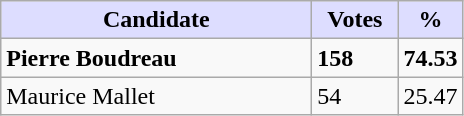<table class="wikitable">
<tr>
<th style="background:#ddf; width:200px;">Candidate</th>
<th style="background:#ddf; width:50px;">Votes</th>
<th style="background:#ddf; width:30px;">%</th>
</tr>
<tr>
<td><strong>Pierre Boudreau</strong></td>
<td><strong>158</strong></td>
<td><strong>74.53</strong></td>
</tr>
<tr>
<td>Maurice Mallet</td>
<td>54</td>
<td>25.47</td>
</tr>
</table>
